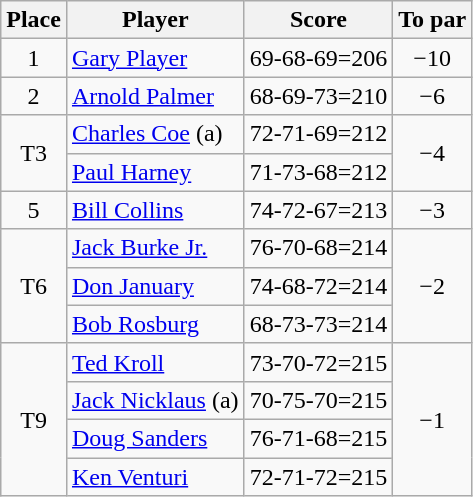<table class="wikitable">
<tr>
<th>Place</th>
<th>Player</th>
<th>Score</th>
<th>To par</th>
</tr>
<tr>
<td align="center">1</td>
<td> <a href='#'>Gary Player</a></td>
<td>69-68-69=206</td>
<td align="center">−10</td>
</tr>
<tr>
<td align="center">2</td>
<td> <a href='#'>Arnold Palmer</a></td>
<td>68-69-73=210</td>
<td align="center">−6</td>
</tr>
<tr>
<td rowspan="2" align="center">T3</td>
<td> <a href='#'>Charles Coe</a> (a)</td>
<td>72-71-69=212</td>
<td rowspan="2" align="center">−4</td>
</tr>
<tr>
<td> <a href='#'>Paul Harney</a></td>
<td>71-73-68=212</td>
</tr>
<tr>
<td align="center">5</td>
<td> <a href='#'>Bill Collins</a></td>
<td>74-72-67=213</td>
<td align="center">−3</td>
</tr>
<tr>
<td rowspan="3" align="center">T6</td>
<td> <a href='#'>Jack Burke Jr.</a></td>
<td>76-70-68=214</td>
<td rowspan="3" align="center">−2</td>
</tr>
<tr>
<td> <a href='#'>Don January</a></td>
<td>74-68-72=214</td>
</tr>
<tr>
<td> <a href='#'>Bob Rosburg</a></td>
<td>68-73-73=214</td>
</tr>
<tr>
<td rowspan="4" align="center">T9</td>
<td> <a href='#'>Ted Kroll</a></td>
<td>73-70-72=215</td>
<td rowspan="4" align="center">−1</td>
</tr>
<tr>
<td> <a href='#'>Jack Nicklaus</a> (a)</td>
<td>70-75-70=215</td>
</tr>
<tr>
<td> <a href='#'>Doug Sanders</a></td>
<td>76-71-68=215</td>
</tr>
<tr>
<td> <a href='#'>Ken Venturi</a></td>
<td>72-71-72=215</td>
</tr>
</table>
